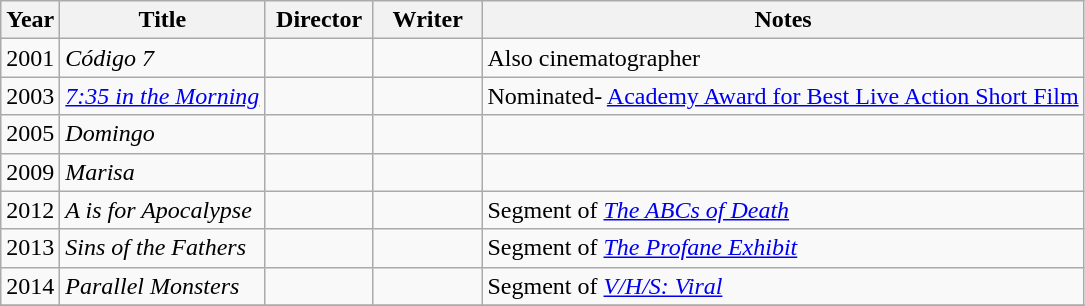<table class="wikitable">
<tr>
<th>Year</th>
<th>Title</th>
<th width=65>Director</th>
<th width=65>Writer</th>
<th>Notes</th>
</tr>
<tr>
<td>2001</td>
<td><em>Código 7</em></td>
<td></td>
<td></td>
<td>Also cinematographer</td>
</tr>
<tr>
<td>2003</td>
<td><em><a href='#'>7:35 in the Morning</a></em></td>
<td></td>
<td></td>
<td>Nominated- <a href='#'>Academy Award for Best Live Action Short Film</a></td>
</tr>
<tr>
<td>2005</td>
<td><em>Domingo</em></td>
<td></td>
<td></td>
<td></td>
</tr>
<tr>
<td>2009</td>
<td><em>Marisa</em></td>
<td></td>
<td></td>
<td></td>
</tr>
<tr>
<td>2012</td>
<td><em>A is for Apocalypse</em></td>
<td></td>
<td></td>
<td>Segment of <em><a href='#'>The ABCs of Death</a></em></td>
</tr>
<tr>
<td>2013</td>
<td><em>Sins of the Fathers</em></td>
<td></td>
<td></td>
<td>Segment of <em><a href='#'>The Profane Exhibit</a></em></td>
</tr>
<tr>
<td>2014</td>
<td><em>Parallel Monsters</em></td>
<td></td>
<td></td>
<td>Segment of <em><a href='#'>V/H/S: Viral</a></em></td>
</tr>
<tr>
</tr>
</table>
